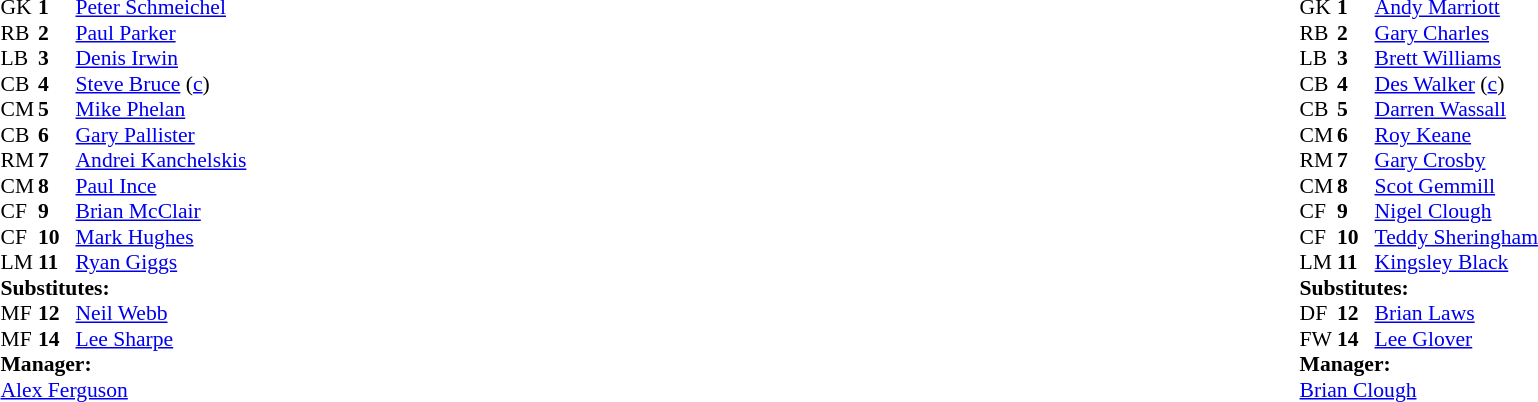<table width=100%>
<tr>
<td valign=top width=50%><br><table style=font-size:90% cellspacing=0 cellpadding=0>
<tr>
<th width=25></th>
<th width=25></th>
</tr>
<tr>
<td>GK</td>
<td><strong>1</strong></td>
<td> <a href='#'>Peter Schmeichel</a></td>
</tr>
<tr>
<td>RB</td>
<td><strong>2</strong></td>
<td> <a href='#'>Paul Parker</a></td>
</tr>
<tr>
<td>LB</td>
<td><strong>3</strong></td>
<td> <a href='#'>Denis Irwin</a></td>
</tr>
<tr>
<td>CB</td>
<td><strong>4</strong></td>
<td> <a href='#'>Steve Bruce</a> (<a href='#'>c</a>)</td>
</tr>
<tr>
<td>CM</td>
<td><strong>5</strong></td>
<td> <a href='#'>Mike Phelan</a></td>
</tr>
<tr>
<td>CB</td>
<td><strong>6</strong></td>
<td> <a href='#'>Gary Pallister</a></td>
</tr>
<tr>
<td>RM</td>
<td><strong>7</strong></td>
<td> <a href='#'>Andrei Kanchelskis</a></td>
<td></td>
<td></td>
</tr>
<tr>
<td>CM</td>
<td><strong>8</strong></td>
<td> <a href='#'>Paul Ince</a></td>
</tr>
<tr>
<td>CF</td>
<td><strong>9</strong></td>
<td> <a href='#'>Brian McClair</a></td>
</tr>
<tr>
<td>CF</td>
<td><strong>10</strong></td>
<td> <a href='#'>Mark Hughes</a></td>
</tr>
<tr>
<td>LM</td>
<td><strong>11</strong></td>
<td> <a href='#'>Ryan Giggs</a></td>
</tr>
<tr>
<td colspan="4"><strong>Substitutes:</strong></td>
</tr>
<tr>
<td>MF</td>
<td><strong>12</strong></td>
<td> <a href='#'>Neil Webb</a></td>
</tr>
<tr>
<td>MF</td>
<td><strong>14</strong></td>
<td> <a href='#'>Lee Sharpe</a></td>
<td></td>
<td></td>
</tr>
<tr>
<td colspan="4"><strong>Manager:</strong></td>
</tr>
<tr>
<td colspan="4"> <a href='#'>Alex Ferguson</a></td>
</tr>
</table>
</td>
<td valign="top"></td>
<td valign="top" width="50%"><br><table style="font-size:90%" cellspacing="0" cellpadding="0" align=center>
<tr>
<th width=25></th>
<th width=25></th>
</tr>
<tr>
<td>GK</td>
<td><strong>1</strong></td>
<td> <a href='#'>Andy Marriott</a></td>
</tr>
<tr>
<td>RB</td>
<td><strong>2</strong></td>
<td> <a href='#'>Gary Charles</a></td>
<td></td>
<td></td>
</tr>
<tr>
<td>LB</td>
<td><strong>3</strong></td>
<td> <a href='#'>Brett Williams</a></td>
</tr>
<tr>
<td>CB</td>
<td><strong>4</strong></td>
<td> <a href='#'>Des Walker</a> (<a href='#'>c</a>)</td>
</tr>
<tr>
<td>CB</td>
<td><strong>5</strong></td>
<td> <a href='#'>Darren Wassall</a></td>
</tr>
<tr>
<td>CM</td>
<td><strong>6</strong></td>
<td> <a href='#'>Roy Keane</a></td>
</tr>
<tr>
<td>RM</td>
<td><strong>7</strong></td>
<td> <a href='#'>Gary Crosby</a></td>
</tr>
<tr>
<td>CM</td>
<td><strong>8</strong></td>
<td> <a href='#'>Scot Gemmill</a></td>
</tr>
<tr>
<td>CF</td>
<td><strong>9</strong></td>
<td> <a href='#'>Nigel Clough</a></td>
</tr>
<tr>
<td>CF</td>
<td><strong>10</strong></td>
<td> <a href='#'>Teddy Sheringham</a></td>
</tr>
<tr>
<td>LM</td>
<td><strong>11</strong></td>
<td> <a href='#'>Kingsley Black</a></td>
</tr>
<tr>
<td colspan="4"><strong>Substitutes:</strong></td>
</tr>
<tr>
<td>DF</td>
<td><strong>12</strong></td>
<td> <a href='#'>Brian Laws</a></td>
<td></td>
<td></td>
</tr>
<tr>
<td>FW</td>
<td><strong>14</strong></td>
<td> <a href='#'>Lee Glover</a></td>
</tr>
<tr>
<td colspan="4"><strong>Manager:</strong></td>
</tr>
<tr>
<td colspan="4"> <a href='#'>Brian Clough</a></td>
</tr>
</table>
</td>
</tr>
</table>
